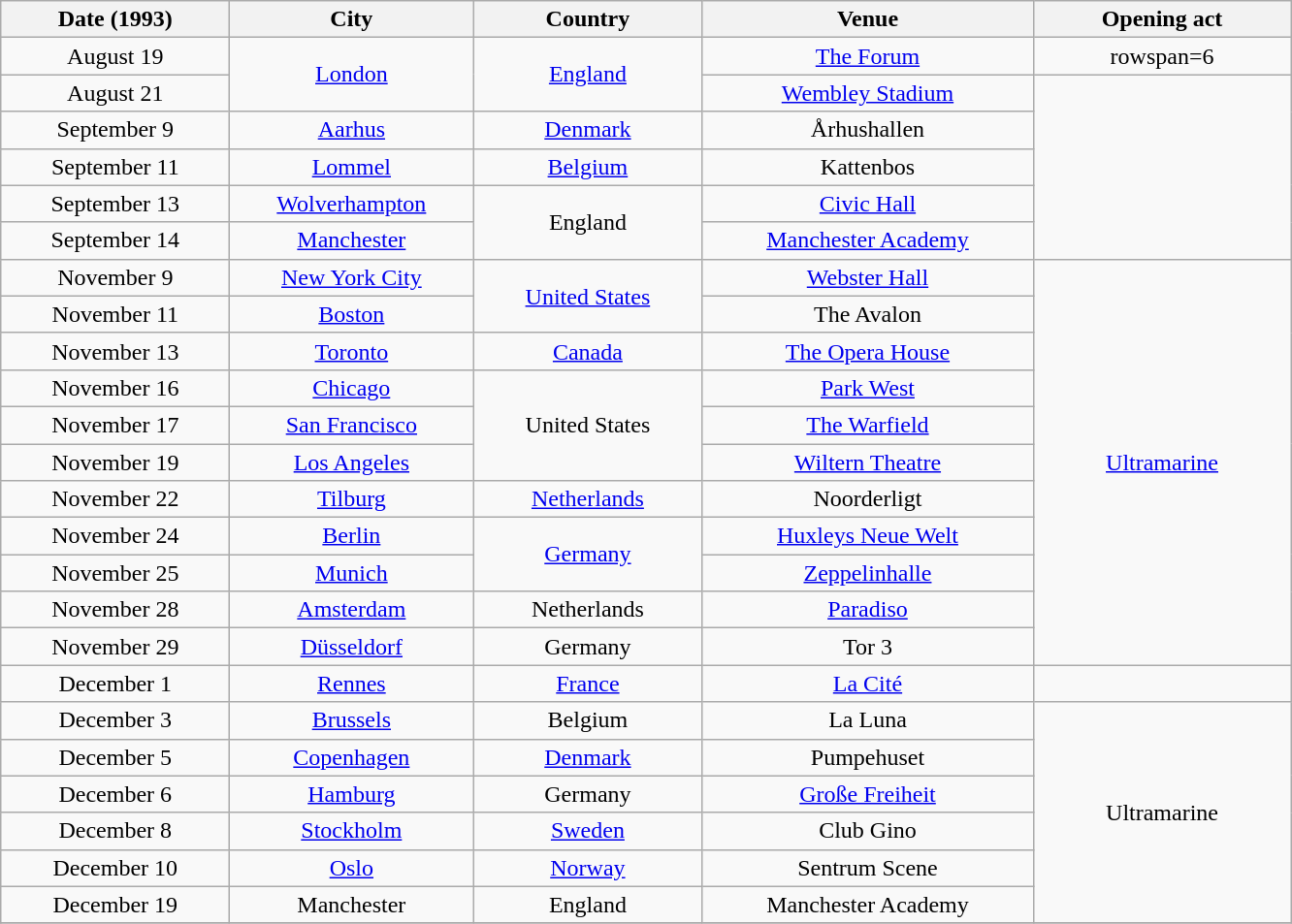<table class="wikitable" style="text-align:center;">
<tr>
<th style="width:150px;">Date (1993)</th>
<th style="width:160px;">City</th>
<th style="width:150px;">Country</th>
<th style="width:220px;">Venue</th>
<th style="width:170px;">Opening act</th>
</tr>
<tr>
<td>August 19</td>
<td rowspan=2><a href='#'>London</a></td>
<td rowspan=2><a href='#'>England</a></td>
<td><a href='#'>The Forum</a></td>
<td>rowspan=6 </td>
</tr>
<tr>
<td>August 21</td>
<td><a href='#'>Wembley Stadium</a></td>
</tr>
<tr>
<td>September 9</td>
<td><a href='#'>Aarhus</a></td>
<td><a href='#'>Denmark</a></td>
<td>Århushallen</td>
</tr>
<tr>
<td>September 11</td>
<td><a href='#'>Lommel</a></td>
<td><a href='#'>Belgium</a></td>
<td>Kattenbos</td>
</tr>
<tr>
<td>September 13</td>
<td><a href='#'>Wolverhampton</a></td>
<td rowspan="2">England</td>
<td><a href='#'>Civic Hall</a></td>
</tr>
<tr>
<td>September 14</td>
<td><a href='#'>Manchester</a></td>
<td><a href='#'>Manchester Academy</a></td>
</tr>
<tr>
<td>November 9</td>
<td><a href='#'>New York City</a></td>
<td rowspan="2"><a href='#'>United States</a></td>
<td><a href='#'>Webster Hall</a></td>
<td rowspan=11><a href='#'>Ultramarine</a></td>
</tr>
<tr>
<td>November 11</td>
<td><a href='#'>Boston</a></td>
<td>The Avalon</td>
</tr>
<tr>
<td>November 13</td>
<td><a href='#'>Toronto</a></td>
<td><a href='#'>Canada</a></td>
<td><a href='#'>The Opera House</a></td>
</tr>
<tr>
<td>November 16</td>
<td><a href='#'>Chicago</a></td>
<td rowspan="3">United States</td>
<td><a href='#'>Park West</a></td>
</tr>
<tr>
<td>November 17</td>
<td><a href='#'>San Francisco</a></td>
<td><a href='#'>The Warfield</a></td>
</tr>
<tr>
<td>November 19</td>
<td><a href='#'>Los Angeles</a></td>
<td><a href='#'>Wiltern Theatre</a></td>
</tr>
<tr>
<td>November 22</td>
<td><a href='#'>Tilburg</a></td>
<td><a href='#'>Netherlands</a></td>
<td>Noorderligt</td>
</tr>
<tr>
<td>November 24</td>
<td><a href='#'>Berlin</a></td>
<td rowspan=2><a href='#'>Germany</a></td>
<td><a href='#'>Huxleys Neue Welt</a></td>
</tr>
<tr>
<td>November 25</td>
<td><a href='#'>Munich</a></td>
<td><a href='#'>Zeppelinhalle</a></td>
</tr>
<tr>
<td>November 28</td>
<td><a href='#'>Amsterdam</a></td>
<td>Netherlands</td>
<td><a href='#'>Paradiso</a></td>
</tr>
<tr>
<td>November 29</td>
<td><a href='#'>Düsseldorf</a></td>
<td>Germany</td>
<td>Tor 3</td>
</tr>
<tr>
<td>December 1</td>
<td><a href='#'>Rennes</a></td>
<td><a href='#'>France</a></td>
<td><a href='#'>La Cité</a></td>
<td></td>
</tr>
<tr>
<td>December 3</td>
<td><a href='#'>Brussels</a></td>
<td>Belgium</td>
<td>La Luna</td>
<td rowspan=6>Ultramarine</td>
</tr>
<tr>
<td>December 5</td>
<td><a href='#'>Copenhagen</a></td>
<td><a href='#'>Denmark</a></td>
<td>Pumpehuset</td>
</tr>
<tr>
<td>December 6</td>
<td><a href='#'>Hamburg</a></td>
<td>Germany</td>
<td><a href='#'>Große Freiheit</a></td>
</tr>
<tr>
<td>December 8</td>
<td><a href='#'>Stockholm</a></td>
<td><a href='#'>Sweden</a></td>
<td>Club Gino</td>
</tr>
<tr>
<td>December 10</td>
<td><a href='#'>Oslo</a></td>
<td><a href='#'>Norway</a></td>
<td>Sentrum Scene</td>
</tr>
<tr>
<td>December 19</td>
<td>Manchester</td>
<td>England</td>
<td>Manchester Academy</td>
</tr>
<tr>
</tr>
</table>
